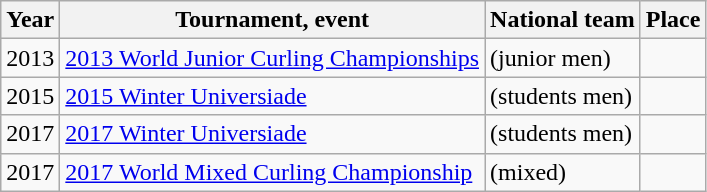<table class="wikitable">
<tr>
<th scope="col">Year</th>
<th scope="col">Tournament, event</th>
<th scope="col">National team</th>
<th scope="col">Place</th>
</tr>
<tr>
<td>2013</td>
<td><a href='#'>2013 World Junior Curling Championships</a></td>
<td> (junior men)</td>
<td></td>
</tr>
<tr>
<td>2015</td>
<td><a href='#'>2015 Winter Universiade</a></td>
<td> (students men)</td>
<td></td>
</tr>
<tr>
<td>2017</td>
<td><a href='#'>2017 Winter Universiade</a></td>
<td> (students men)</td>
<td></td>
</tr>
<tr>
<td>2017</td>
<td><a href='#'>2017 World Mixed Curling Championship</a></td>
<td> (mixed)</td>
<td></td>
</tr>
</table>
